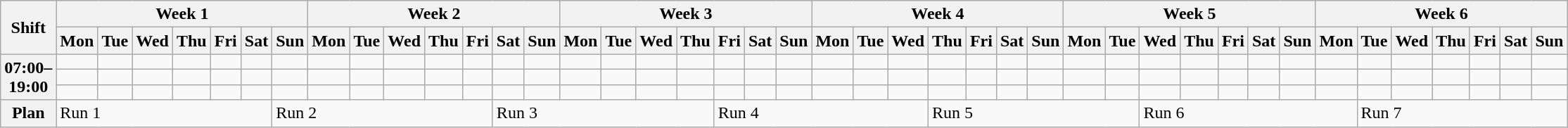<table class="wikitable">
<tr>
<th rowspan=2>Shift</th>
<th colspan=7>Week 1</th>
<th colspan=7>Week 2</th>
<th colspan=7>Week 3</th>
<th colspan=7>Week 4</th>
<th colspan=7>Week 5</th>
<th colspan=7>Week 6</th>
</tr>
<tr>
<th>Mon</th>
<th>Tue</th>
<th>Wed</th>
<th>Thu</th>
<th>Fri</th>
<th>Sat</th>
<th>Sun</th>
<th>Mon</th>
<th>Tue</th>
<th>Wed</th>
<th>Thu</th>
<th>Fri</th>
<th>Sat</th>
<th>Sun</th>
<th>Mon</th>
<th>Tue</th>
<th>Wed</th>
<th>Thu</th>
<th>Fri</th>
<th>Sat</th>
<th>Sun</th>
<th>Mon</th>
<th>Tue</th>
<th>Wed</th>
<th>Thu</th>
<th>Fri</th>
<th>Sat</th>
<th>Sun</th>
<th>Mon</th>
<th>Tue</th>
<th>Wed</th>
<th>Thu</th>
<th>Fri</th>
<th>Sat</th>
<th>Sun</th>
<th>Mon</th>
<th>Tue</th>
<th>Wed</th>
<th>Thu</th>
<th>Fri</th>
<th>Sat</th>
<th>Sun</th>
</tr>
<tr>
<th rowspan=3>07:00–19:00</th>
<td></td>
<td></td>
<td></td>
<td></td>
<td></td>
<td></td>
<td></td>
<td></td>
<td></td>
<td></td>
<td></td>
<td></td>
<td></td>
<td></td>
<td></td>
<td></td>
<td></td>
<td></td>
<td></td>
<td></td>
<td></td>
<td></td>
<td></td>
<td></td>
<td></td>
<td></td>
<td></td>
<td></td>
<td></td>
<td></td>
<td></td>
<td></td>
<td></td>
<td></td>
<td></td>
<td></td>
<td></td>
<td></td>
<td></td>
<td></td>
<td></td>
<td></td>
</tr>
<tr>
<td></td>
<td></td>
<td></td>
<td></td>
<td></td>
<td></td>
<td></td>
<td></td>
<td></td>
<td></td>
<td></td>
<td></td>
<td></td>
<td></td>
<td></td>
<td></td>
<td></td>
<td></td>
<td></td>
<td></td>
<td></td>
<td></td>
<td></td>
<td></td>
<td></td>
<td></td>
<td></td>
<td></td>
<td></td>
<td></td>
<td></td>
<td></td>
<td></td>
<td></td>
<td></td>
<td></td>
<td></td>
<td></td>
<td></td>
<td></td>
<td></td>
<td></td>
</tr>
<tr>
<td></td>
<td></td>
<td></td>
<td></td>
<td></td>
<td></td>
<td></td>
<td></td>
<td></td>
<td></td>
<td></td>
<td></td>
<td></td>
<td></td>
<td></td>
<td></td>
<td></td>
<td></td>
<td></td>
<td></td>
<td></td>
<td></td>
<td></td>
<td></td>
<td></td>
<td></td>
<td></td>
<td></td>
<td></td>
<td></td>
<td></td>
<td></td>
<td></td>
<td></td>
<td></td>
<td></td>
<td></td>
<td></td>
<td></td>
<td></td>
<td></td>
<td></td>
</tr>
<tr>
<th>Plan</th>
<td colspan=6>Run 1</td>
<td colspan=6>Run 2</td>
<td colspan=6>Run 3</td>
<td colspan=6>Run 4</td>
<td colspan=6>Run 5</td>
<td colspan=6>Run 6</td>
<td colspan=6>Run 7</td>
</tr>
</table>
